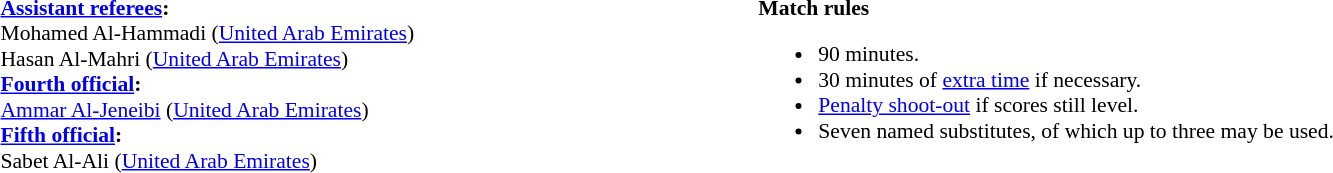<table width=100% style="font-size:90%">
<tr>
<td><br><strong><a href='#'>Assistant referees</a>:</strong>
<br>Mohamed Al-Hammadi (<a href='#'>United Arab Emirates</a>)
<br>Hasan Al-Mahri (<a href='#'>United Arab Emirates</a>)
<br><strong><a href='#'>Fourth official</a>:</strong>
<br><a href='#'>Ammar Al-Jeneibi</a> (<a href='#'>United Arab Emirates</a>)
<br><strong><a href='#'>Fifth official</a>:</strong>
<br>Sabet Al-Ali  (<a href='#'>United Arab Emirates</a>)</td>
<td style="width:60%; vertical-align:top;"><br><strong>Match rules</strong><ul><li>90 minutes.</li><li>30 minutes of <a href='#'>extra time</a> if necessary.</li><li><a href='#'>Penalty shoot-out</a> if scores still level.</li><li>Seven named substitutes, of which up to three may be used.</li></ul></td>
</tr>
</table>
